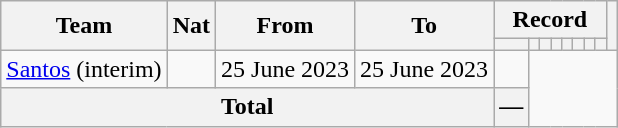<table class="wikitable" style="text-align: center">
<tr>
<th rowspan="2">Team</th>
<th rowspan="2">Nat</th>
<th rowspan="2">From</th>
<th rowspan="2">To</th>
<th colspan="8">Record</th>
<th rowspan=2></th>
</tr>
<tr>
<th></th>
<th></th>
<th></th>
<th></th>
<th></th>
<th></th>
<th></th>
<th></th>
</tr>
<tr>
<td align=left><a href='#'>Santos</a> (interim)</td>
<td></td>
<td align=left>25 June 2023</td>
<td align=left>25 June 2023<br></td>
<td></td>
</tr>
<tr>
<th colspan="4">Total<br></th>
<th>—</th>
</tr>
</table>
